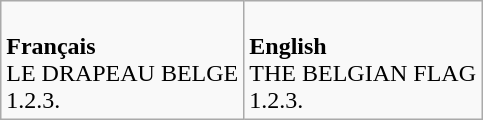<table class="wikitable">
<tr>
<td><br><strong>Français</strong><br>LE DRAPEAU BELGE<br>1.2.3.</td>
<td><br><strong>English</strong><br>THE BELGIAN FLAG<br>1.2.3.</td>
</tr>
</table>
